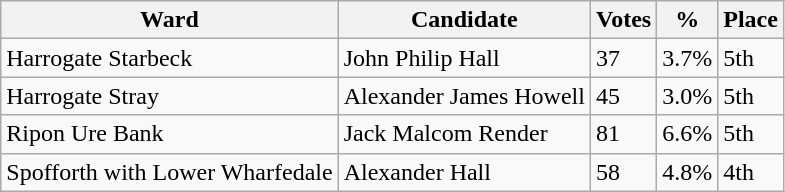<table class="wikitable sortable">
<tr>
<th>Ward</th>
<th>Candidate</th>
<th>Votes</th>
<th>%</th>
<th>Place</th>
</tr>
<tr>
<td>Harrogate Starbeck</td>
<td>John Philip Hall</td>
<td>37</td>
<td>3.7%</td>
<td>5th</td>
</tr>
<tr>
<td>Harrogate Stray</td>
<td>Alexander James Howell</td>
<td>45</td>
<td>3.0%</td>
<td>5th</td>
</tr>
<tr>
<td>Ripon Ure Bank</td>
<td>Jack Malcom Render</td>
<td>81</td>
<td>6.6%</td>
<td>5th</td>
</tr>
<tr>
<td>Spofforth with Lower Wharfedale</td>
<td>Alexander Hall</td>
<td>58</td>
<td>4.8%</td>
<td>4th</td>
</tr>
</table>
